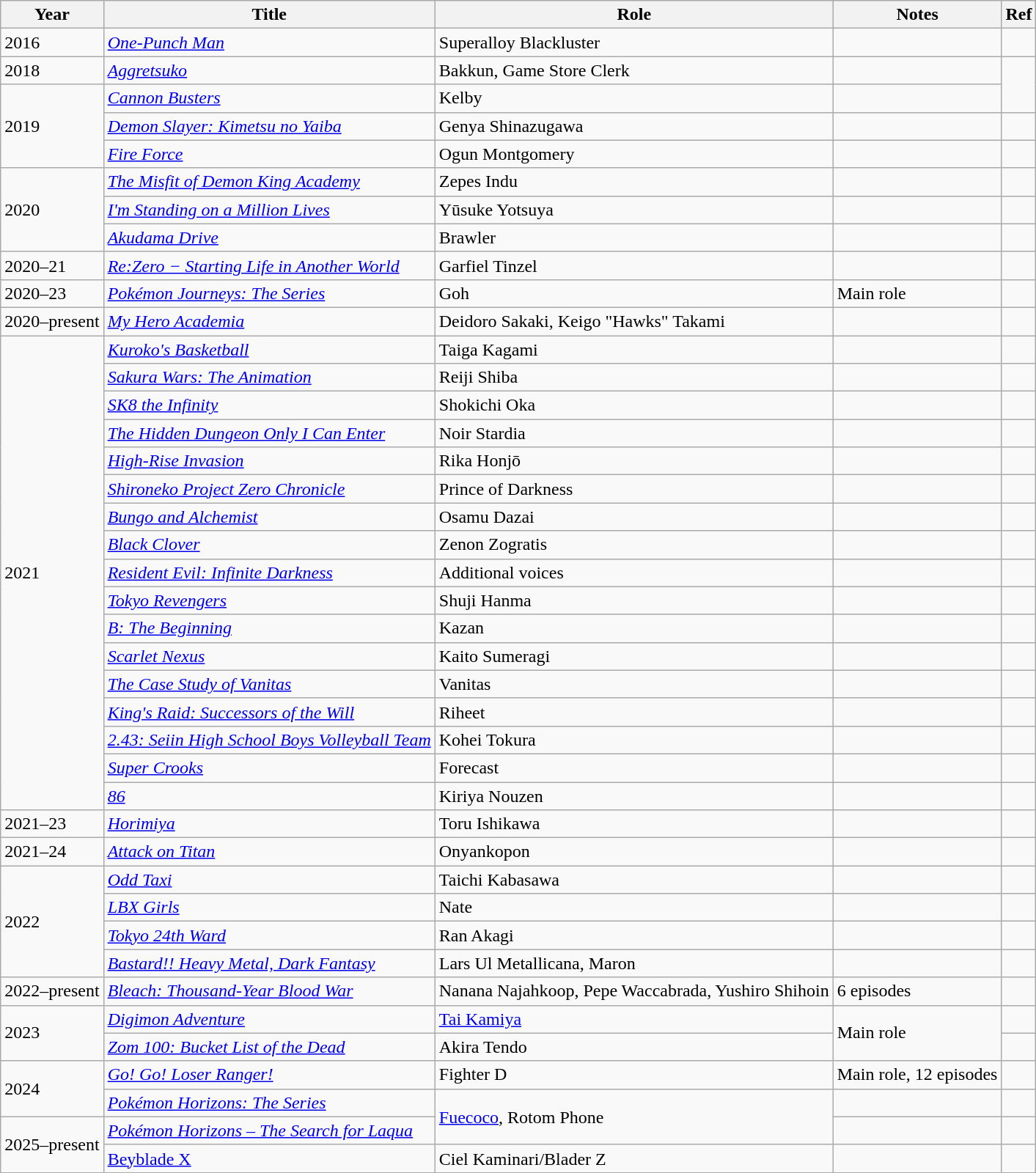<table class="wikitable sortable">
<tr>
<th>Year</th>
<th>Title</th>
<th>Role</th>
<th>Notes</th>
<th>Ref</th>
</tr>
<tr>
<td>2016</td>
<td><em><a href='#'>One-Punch Man</a></em></td>
<td>Superalloy Blackluster</td>
<td></td>
<td></td>
</tr>
<tr>
<td align="left">2018</td>
<td><em><a href='#'>Aggretsuko</a></em></td>
<td>Bakkun, Game Store Clerk</td>
<td></td>
<td rowspan="2"></td>
</tr>
<tr>
<td rowspan="3" align="left">2019</td>
<td><em><a href='#'>Cannon Busters</a></em></td>
<td>Kelby</td>
<td></td>
</tr>
<tr>
<td><em><a href='#'>Demon Slayer: Kimetsu no Yaiba</a></em></td>
<td>Genya Shinazugawa</td>
<td></td>
<td></td>
</tr>
<tr>
<td><em><a href='#'>Fire Force</a></em></td>
<td>Ogun Montgomery</td>
<td></td>
<td></td>
</tr>
<tr>
<td rowspan="3">2020</td>
<td><em><a href='#'>The Misfit of Demon King Academy</a></em></td>
<td>Zepes Indu</td>
<td></td>
<td></td>
</tr>
<tr>
<td><em><a href='#'>I'm Standing on a Million Lives</a></em></td>
<td>Yūsuke Yotsuya</td>
<td></td>
<td></td>
</tr>
<tr>
<td><em><a href='#'>Akudama Drive</a></em></td>
<td>Brawler</td>
<td></td>
<td></td>
</tr>
<tr>
<td>2020–21</td>
<td><em><a href='#'>Re:Zero − Starting Life in Another World</a></em></td>
<td>Garfiel Tinzel</td>
<td></td>
<td></td>
</tr>
<tr>
<td align="left">2020–23</td>
<td><em><a href='#'>Pokémon Journeys: The Series</a></em></td>
<td>Goh</td>
<td>Main role</td>
<td></td>
</tr>
<tr>
<td>2020–present</td>
<td><em><a href='#'>My Hero Academia</a></em></td>
<td>Deidoro Sakaki, Keigo "Hawks" Takami</td>
<td></td>
<td></td>
</tr>
<tr>
<td rowspan="17">2021</td>
<td><em><a href='#'>Kuroko's Basketball</a></em></td>
<td>Taiga Kagami</td>
<td></td>
<td></td>
</tr>
<tr>
<td><em><a href='#'>Sakura Wars: The Animation</a></em></td>
<td>Reiji Shiba</td>
<td></td>
<td></td>
</tr>
<tr>
<td><em><a href='#'>SK8 the Infinity</a></em></td>
<td>Shokichi Oka</td>
<td></td>
<td></td>
</tr>
<tr>
<td><em><a href='#'>The Hidden Dungeon Only I Can Enter</a></em></td>
<td>Noir Stardia</td>
<td></td>
<td></td>
</tr>
<tr>
<td><em><a href='#'>High-Rise Invasion</a></em></td>
<td>Rika Honjō</td>
<td></td>
<td></td>
</tr>
<tr>
<td><em><a href='#'>Shironeko Project Zero Chronicle</a></em></td>
<td>Prince of Darkness</td>
<td></td>
<td></td>
</tr>
<tr>
<td><em><a href='#'>Bungo and Alchemist</a></em></td>
<td>Osamu Dazai</td>
<td></td>
<td></td>
</tr>
<tr>
<td><em><a href='#'>Black Clover</a></em></td>
<td>Zenon Zogratis</td>
<td></td>
<td></td>
</tr>
<tr>
<td><em><a href='#'>Resident Evil: Infinite Darkness</a></em></td>
<td>Additional voices</td>
<td></td>
<td></td>
</tr>
<tr>
<td><em><a href='#'>Tokyo Revengers</a></em></td>
<td>Shuji Hanma</td>
<td></td>
<td></td>
</tr>
<tr>
<td><em><a href='#'>B: The Beginning</a></em></td>
<td>Kazan</td>
<td></td>
<td></td>
</tr>
<tr>
<td><em><a href='#'>Scarlet Nexus</a></em></td>
<td>Kaito Sumeragi</td>
<td></td>
<td></td>
</tr>
<tr>
<td><em><a href='#'>The Case Study of Vanitas</a></em></td>
<td>Vanitas</td>
<td></td>
<td></td>
</tr>
<tr>
<td><em><a href='#'>King's Raid: Successors of the Will</a></em></td>
<td>Riheet</td>
<td></td>
<td></td>
</tr>
<tr>
<td><em><a href='#'>2.43: Seiin High School Boys Volleyball Team</a></em></td>
<td>Kohei Tokura</td>
<td></td>
<td></td>
</tr>
<tr>
<td><em><a href='#'>Super Crooks</a></em></td>
<td>Forecast</td>
<td></td>
<td></td>
</tr>
<tr>
<td><em><a href='#'>86</a></em></td>
<td>Kiriya Nouzen</td>
<td></td>
<td></td>
</tr>
<tr>
<td>2021–23</td>
<td><em><a href='#'>Horimiya</a></em></td>
<td>Toru Ishikawa</td>
<td></td>
<td></td>
</tr>
<tr>
<td align="left">2021–24</td>
<td><em><a href='#'>Attack on Titan</a></em></td>
<td>Onyankopon</td>
<td></td>
<td></td>
</tr>
<tr>
<td rowspan="4" align="left">2022</td>
<td><em><a href='#'>Odd Taxi</a></em></td>
<td>Taichi Kabasawa</td>
<td></td>
<td></td>
</tr>
<tr>
<td><em><a href='#'>LBX Girls</a></em></td>
<td>Nate</td>
<td></td>
<td></td>
</tr>
<tr>
<td><em><a href='#'>Tokyo 24th Ward</a></em></td>
<td>Ran Akagi</td>
<td></td>
<td></td>
</tr>
<tr>
<td><em><a href='#'>Bastard!! Heavy Metal, Dark Fantasy</a></em></td>
<td>Lars Ul Metallicana, Maron</td>
<td></td>
<td></td>
</tr>
<tr>
<td>2022–present</td>
<td><em><a href='#'>Bleach: Thousand-Year Blood War</a></em></td>
<td>Nanana Najahkoop, Pepe Waccabrada, Yushiro Shihoin</td>
<td>6 episodes</td>
<td></td>
</tr>
<tr>
<td align="left" rowspan="2">2023</td>
<td><em><a href='#'>Digimon Adventure</a></em></td>
<td><a href='#'>Tai Kamiya</a></td>
<td rowspan="2">Main role</td>
<td></td>
</tr>
<tr>
<td><em><a href='#'>Zom 100: Bucket List of the Dead</a></em></td>
<td>Akira Tendo</td>
<td></td>
</tr>
<tr>
<td rowspan="2">2024</td>
<td><em><a href='#'>Go! Go! Loser Ranger!</a></em></td>
<td>Fighter D</td>
<td>Main role, 12 episodes</td>
<td></td>
</tr>
<tr>
<td><em><a href='#'>Pokémon Horizons: The Series</a></em></td>
<td rowspan="2"><a href='#'>Fuecoco</a>, Rotom Phone</td>
<td></td>
<td></td>
</tr>
<tr>
<td rowspan="2">2025–present</td>
<td><em><a href='#'>Pokémon Horizons – The Search for Laqua</a></em></td>
<td></td>
<td></td>
</tr>
<tr>
<td><a href='#'>Beyblade X</a></td>
<td>Ciel Kaminari/Blader Z</td>
<td></td>
<td></td>
</tr>
</table>
